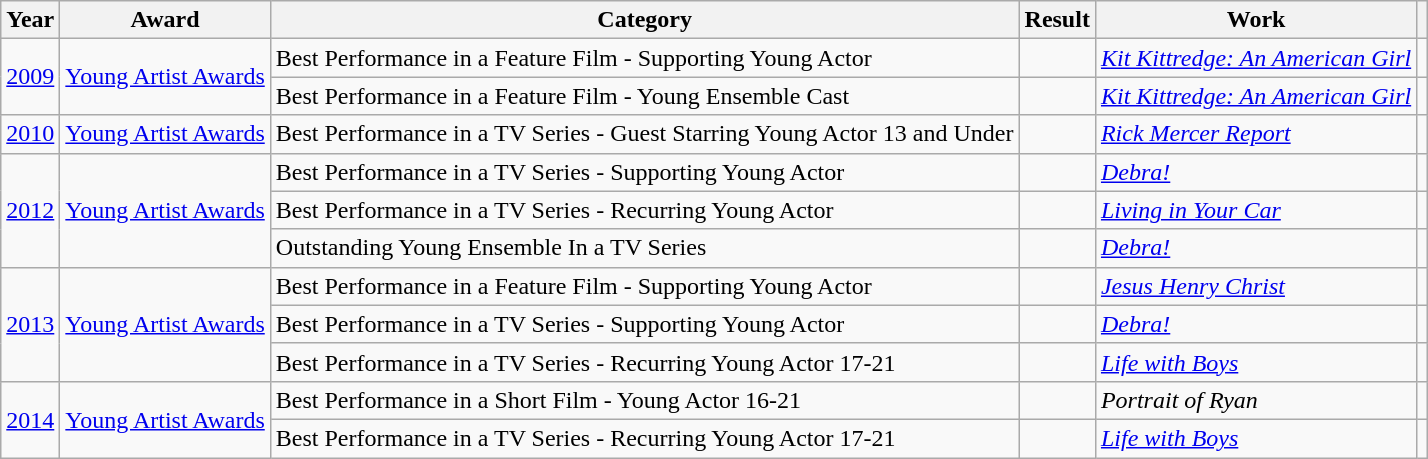<table class="wikitable">
<tr>
<th>Year</th>
<th>Award</th>
<th>Category</th>
<th>Result</th>
<th>Work</th>
<th class="unsortable"></th>
</tr>
<tr>
<td rowspan="2"><a href='#'>2009</a></td>
<td rowspan="2"><a href='#'>Young Artist Awards</a></td>
<td>Best Performance in a Feature Film - Supporting Young Actor</td>
<td></td>
<td><em><a href='#'>Kit Kittredge: An American Girl</a></em></td>
<td></td>
</tr>
<tr>
<td>Best Performance in a Feature Film - Young Ensemble Cast</td>
<td></td>
<td><em><a href='#'>Kit Kittredge: An American Girl</a></em></td>
<td></td>
</tr>
<tr>
<td><a href='#'>2010</a></td>
<td><a href='#'>Young Artist Awards</a></td>
<td>Best Performance in a TV Series - Guest Starring Young Actor 13 and Under</td>
<td></td>
<td><em><a href='#'>Rick Mercer Report</a></em></td>
<td></td>
</tr>
<tr>
<td rowspan="3"><a href='#'>2012</a></td>
<td rowspan="3"><a href='#'>Young Artist Awards</a></td>
<td>Best Performance in a TV Series - Supporting Young Actor</td>
<td></td>
<td><em><a href='#'>Debra!</a></em></td>
<td style="text-align:center;"></td>
</tr>
<tr>
<td>Best Performance in a TV Series - Recurring Young Actor</td>
<td></td>
<td><em><a href='#'>Living in Your Car</a></em></td>
<td style="text-align:center;"></td>
</tr>
<tr>
<td>Outstanding Young Ensemble In a TV Series</td>
<td></td>
<td><em><a href='#'>Debra!</a></em></td>
<td style="text-align:center;"></td>
</tr>
<tr>
<td rowspan=3><a href='#'>2013</a></td>
<td rowspan=3><a href='#'>Young Artist Awards</a></td>
<td>Best Performance in a Feature Film - Supporting Young Actor</td>
<td></td>
<td><em><a href='#'>Jesus Henry Christ</a></em></td>
<td style="text-align:center;"></td>
</tr>
<tr>
<td>Best Performance in a TV Series - Supporting Young Actor</td>
<td></td>
<td><em><a href='#'>Debra!</a></em></td>
<td style="text-align:center;"></td>
</tr>
<tr>
<td>Best Performance in a TV Series - Recurring Young Actor 17-21</td>
<td></td>
<td><em><a href='#'>Life with Boys</a></em></td>
<td style="text-align:center;"></td>
</tr>
<tr>
<td rowspan=2><a href='#'>2014</a></td>
<td rowspan=2><a href='#'>Young Artist Awards</a></td>
<td>Best Performance in a Short Film - Young Actor 16-21</td>
<td></td>
<td><em>Portrait of Ryan</em></td>
<td style="text-align:center;"></td>
</tr>
<tr>
<td>Best Performance in a TV Series - Recurring Young Actor 17-21</td>
<td></td>
<td><em><a href='#'>Life with Boys</a></em></td>
<td style="text-align:center;"></td>
</tr>
</table>
